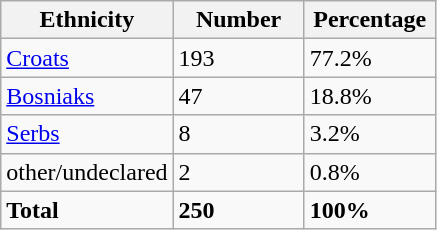<table class="wikitable">
<tr>
<th width="100px">Ethnicity</th>
<th width="80px">Number</th>
<th width="80px">Percentage</th>
</tr>
<tr>
<td><a href='#'>Croats</a></td>
<td>193</td>
<td>77.2%</td>
</tr>
<tr>
<td><a href='#'>Bosniaks</a></td>
<td>47</td>
<td>18.8%</td>
</tr>
<tr>
<td><a href='#'>Serbs</a></td>
<td>8</td>
<td>3.2%</td>
</tr>
<tr>
<td>other/undeclared</td>
<td>2</td>
<td>0.8%</td>
</tr>
<tr>
<td><strong>Total</strong></td>
<td><strong>250</strong></td>
<td><strong>100%</strong></td>
</tr>
</table>
